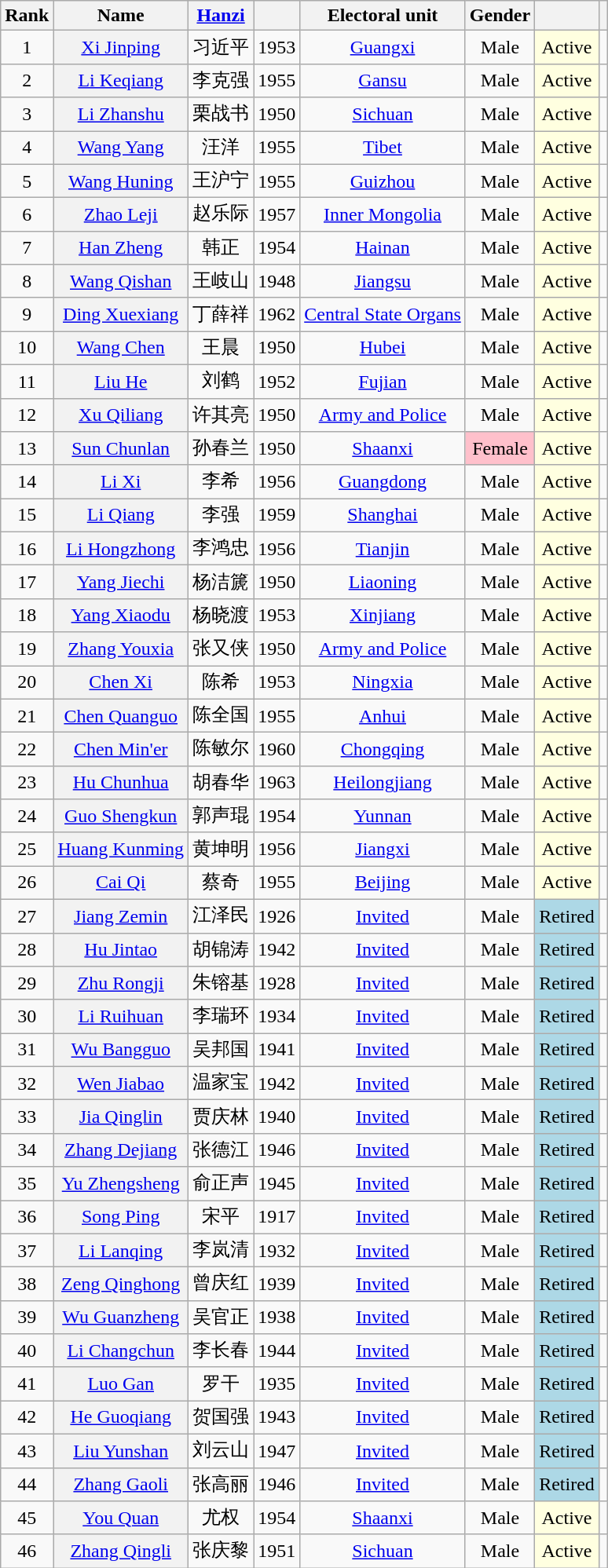<table class="wikitable sortable" style=text-align:center>
<tr>
<th scope="col">Rank</th>
<th scope="col">Name</th>
<th scope="col" class="unsortable"><a href='#'>Hanzi</a></th>
<th scope="col"></th>
<th scope="col">Electoral unit</th>
<th scope="col">Gender</th>
<th scope="col"></th>
<th scope="col" class="unsortable"></th>
</tr>
<tr>
<td>1</td>
<th align="center" scope="row" style="font-weight:normal;"><a href='#'>Xi Jinping</a></th>
<td>习近平</td>
<td>1953</td>
<td><a href='#'>Guangxi</a></td>
<td>Male</td>
<td align="center" style="background: LightYellow">Active</td>
<td></td>
</tr>
<tr>
<td>2</td>
<th align="center" scope="row" style="font-weight:normal;"><a href='#'>Li Keqiang</a></th>
<td>李克强</td>
<td>1955</td>
<td><a href='#'>Gansu</a></td>
<td>Male</td>
<td align="center" style="background: LightYellow">Active</td>
<td></td>
</tr>
<tr>
<td>3</td>
<th align="center" scope="row" style="font-weight:normal;"><a href='#'>Li Zhanshu</a></th>
<td>栗战书</td>
<td>1950</td>
<td><a href='#'>Sichuan</a></td>
<td>Male</td>
<td align="center" style="background: LightYellow">Active</td>
<td></td>
</tr>
<tr>
<td>4</td>
<th align="center" scope="row" style="font-weight:normal;"><a href='#'>Wang Yang</a></th>
<td>汪洋</td>
<td>1955</td>
<td><a href='#'>Tibet</a></td>
<td>Male</td>
<td align="center" style="background: LightYellow">Active</td>
<td></td>
</tr>
<tr>
<td>5</td>
<th align="center" scope="row" style="font-weight:normal;"><a href='#'>Wang Huning</a></th>
<td>王沪宁</td>
<td>1955</td>
<td><a href='#'>Guizhou</a></td>
<td>Male</td>
<td align="center" style="background: LightYellow">Active</td>
<td></td>
</tr>
<tr>
<td>6</td>
<th align="center" scope="row" style="font-weight:normal;"><a href='#'>Zhao Leji</a></th>
<td>赵乐际</td>
<td>1957</td>
<td><a href='#'>Inner Mongolia</a></td>
<td>Male</td>
<td align="center" style="background: LightYellow">Active</td>
<td></td>
</tr>
<tr>
<td>7</td>
<th align="center" scope="row" style="font-weight:normal;"><a href='#'>Han Zheng</a></th>
<td>韩正</td>
<td>1954</td>
<td><a href='#'>Hainan</a></td>
<td>Male</td>
<td align="center" style="background: LightYellow">Active</td>
<td></td>
</tr>
<tr>
<td>8</td>
<th align="center" scope="row" style="font-weight:normal;"><a href='#'>Wang Qishan</a></th>
<td>王岐山</td>
<td>1948</td>
<td><a href='#'>Jiangsu</a></td>
<td>Male</td>
<td align="center" style="background: LightYellow">Active</td>
<td></td>
</tr>
<tr>
<td>9</td>
<th align="center" scope="row" style="font-weight:normal;"><a href='#'>Ding Xuexiang</a></th>
<td>丁薛祥</td>
<td>1962</td>
<td><a href='#'>Central State Organs</a></td>
<td>Male</td>
<td align="center" style="background: LightYellow">Active</td>
<td></td>
</tr>
<tr>
<td>10</td>
<th align="center" scope="row" style="font-weight:normal;"><a href='#'>Wang Chen</a></th>
<td>王晨</td>
<td>1950</td>
<td><a href='#'>Hubei</a></td>
<td>Male</td>
<td align="center" style="background: LightYellow">Active</td>
<td></td>
</tr>
<tr>
<td>11</td>
<th align="center" scope="row" style="font-weight:normal;"><a href='#'>Liu He</a></th>
<td>刘鹤</td>
<td>1952</td>
<td><a href='#'>Fujian</a></td>
<td>Male</td>
<td align="center" style="background: LightYellow">Active</td>
<td></td>
</tr>
<tr>
<td>12</td>
<th align="center" scope="row" style="font-weight:normal;"><a href='#'>Xu Qiliang</a></th>
<td>许其亮</td>
<td>1950</td>
<td><a href='#'>Army and Police</a></td>
<td>Male</td>
<td align="center" style="background: LightYellow">Active</td>
<td></td>
</tr>
<tr>
<td>13</td>
<th align="center" scope="row" style="font-weight:normal;"><a href='#'>Sun Chunlan</a></th>
<td>孙春兰</td>
<td>1950</td>
<td><a href='#'>Shaanxi</a></td>
<td style="background: Pink">Female</td>
<td align="center" style="background: LightYellow">Active</td>
<td></td>
</tr>
<tr>
<td>14</td>
<th align="center" scope="row" style="font-weight:normal;"><a href='#'>Li Xi</a></th>
<td>李希</td>
<td>1956</td>
<td><a href='#'>Guangdong</a></td>
<td>Male</td>
<td align="center" style="background: LightYellow">Active</td>
<td></td>
</tr>
<tr>
<td>15</td>
<th align="center" scope="row" style="font-weight:normal;"><a href='#'>Li Qiang</a></th>
<td>李强</td>
<td>1959</td>
<td><a href='#'>Shanghai</a></td>
<td>Male</td>
<td align="center" style="background: LightYellow">Active</td>
<td></td>
</tr>
<tr>
<td>16</td>
<th align="center" scope="row" style="font-weight:normal;"><a href='#'>Li Hongzhong</a></th>
<td>李鸿忠</td>
<td>1956</td>
<td><a href='#'>Tianjin</a></td>
<td>Male</td>
<td align="center" style="background: LightYellow">Active</td>
<td></td>
</tr>
<tr>
<td>17</td>
<th align="center" scope="row" style="font-weight:normal;"><a href='#'>Yang Jiechi</a></th>
<td>杨洁篪</td>
<td>1950</td>
<td><a href='#'>Liaoning</a></td>
<td>Male</td>
<td align="center" style="background: LightYellow">Active</td>
<td></td>
</tr>
<tr>
<td>18</td>
<th align="center" scope="row" style="font-weight:normal;"><a href='#'>Yang Xiaodu</a></th>
<td>杨晓渡</td>
<td>1953</td>
<td><a href='#'>Xinjiang</a></td>
<td>Male</td>
<td align="center" style="background: LightYellow">Active</td>
<td></td>
</tr>
<tr>
<td>19</td>
<th align="center" scope="row" style="font-weight:normal;"><a href='#'>Zhang Youxia</a></th>
<td>张又侠</td>
<td>1950</td>
<td><a href='#'>Army and Police</a></td>
<td>Male</td>
<td align="center" style="background: LightYellow">Active</td>
<td></td>
</tr>
<tr>
<td>20</td>
<th align="center" scope="row" style="font-weight:normal;"><a href='#'>Chen Xi</a></th>
<td>陈希</td>
<td>1953</td>
<td><a href='#'>Ningxia</a></td>
<td>Male</td>
<td align="center" style="background: LightYellow">Active</td>
<td></td>
</tr>
<tr>
<td>21</td>
<th align="center" scope="row" style="font-weight:normal;"><a href='#'>Chen Quanguo</a></th>
<td>陈全国</td>
<td>1955</td>
<td><a href='#'>Anhui</a></td>
<td>Male</td>
<td align="center" style="background: LightYellow">Active</td>
<td></td>
</tr>
<tr>
<td>22</td>
<th align="center" scope="row" style="font-weight:normal;"><a href='#'>Chen Min'er</a></th>
<td>陈敏尔</td>
<td>1960</td>
<td><a href='#'>Chongqing</a></td>
<td>Male</td>
<td align="center" style="background: LightYellow">Active</td>
<td></td>
</tr>
<tr>
<td>23</td>
<th align="center" scope="row" style="font-weight:normal;"><a href='#'>Hu Chunhua</a></th>
<td>胡春华</td>
<td>1963</td>
<td><a href='#'>Heilongjiang</a></td>
<td>Male</td>
<td align="center" style="background: LightYellow">Active</td>
<td></td>
</tr>
<tr>
<td>24</td>
<th align="center" scope="row" style="font-weight:normal;"><a href='#'>Guo Shengkun</a></th>
<td>郭声琨</td>
<td>1954</td>
<td><a href='#'>Yunnan</a></td>
<td>Male</td>
<td align="center" style="background: LightYellow">Active</td>
<td></td>
</tr>
<tr>
<td>25</td>
<th align="center" scope="row" style="font-weight:normal;"><a href='#'>Huang Kunming</a></th>
<td>黄坤明</td>
<td>1956</td>
<td><a href='#'>Jiangxi</a></td>
<td>Male</td>
<td align="center" style="background: LightYellow">Active</td>
<td></td>
</tr>
<tr>
<td>26</td>
<th align="center" scope="row" style="font-weight:normal;"><a href='#'>Cai Qi</a></th>
<td>蔡奇</td>
<td>1955</td>
<td><a href='#'>Beijing</a></td>
<td>Male</td>
<td align="center" style="background: LightYellow">Active</td>
<td></td>
</tr>
<tr>
<td>27</td>
<th align="center" scope="row" style="font-weight:normal;"><a href='#'>Jiang Zemin</a></th>
<td>江泽民</td>
<td>1926</td>
<td><a href='#'>Invited</a></td>
<td>Male</td>
<td align="center" style="background: LightBlue">Retired</td>
<td></td>
</tr>
<tr>
<td>28</td>
<th align="center" scope="row" style="font-weight:normal;"><a href='#'>Hu Jintao</a></th>
<td>胡锦涛</td>
<td>1942</td>
<td><a href='#'>Invited</a></td>
<td>Male</td>
<td align="center" style="background: LightBlue">Retired</td>
<td></td>
</tr>
<tr>
<td>29</td>
<th align="center" scope="row" style="font-weight:normal;"><a href='#'>Zhu Rongji</a></th>
<td>朱镕基</td>
<td>1928</td>
<td><a href='#'>Invited</a></td>
<td>Male</td>
<td align="center" style="background: LightBlue">Retired</td>
<td></td>
</tr>
<tr>
<td>30</td>
<th align="center" scope="row" style="font-weight:normal;"><a href='#'>Li Ruihuan</a></th>
<td>李瑞环</td>
<td>1934</td>
<td><a href='#'>Invited</a></td>
<td>Male</td>
<td align="center" style="background: LightBlue">Retired</td>
<td></td>
</tr>
<tr>
<td>31</td>
<th align="center" scope="row" style="font-weight:normal;"><a href='#'>Wu Bangguo</a></th>
<td>吴邦国</td>
<td>1941</td>
<td><a href='#'>Invited</a></td>
<td>Male</td>
<td align="center" style="background: LightBlue">Retired</td>
<td></td>
</tr>
<tr>
<td>32</td>
<th align="center" scope="row" style="font-weight:normal;"><a href='#'>Wen Jiabao</a></th>
<td>温家宝</td>
<td>1942</td>
<td><a href='#'>Invited</a></td>
<td>Male</td>
<td align="center" style="background: LightBlue">Retired</td>
<td></td>
</tr>
<tr>
<td>33</td>
<th align="center" scope="row" style="font-weight:normal;"><a href='#'>Jia Qinglin</a></th>
<td>贾庆林</td>
<td>1940</td>
<td><a href='#'>Invited</a></td>
<td>Male</td>
<td align="center" style="background: LightBlue">Retired</td>
<td></td>
</tr>
<tr>
<td>34</td>
<th align="center" scope="row" style="font-weight:normal;"><a href='#'>Zhang Dejiang</a></th>
<td>张德江</td>
<td>1946</td>
<td><a href='#'>Invited</a></td>
<td>Male</td>
<td align="center" style="background: LightBlue">Retired</td>
<td></td>
</tr>
<tr>
<td>35</td>
<th align="center" scope="row" style="font-weight:normal;"><a href='#'>Yu Zhengsheng</a></th>
<td>俞正声</td>
<td>1945</td>
<td><a href='#'>Invited</a></td>
<td>Male</td>
<td align="center" style="background: LightBlue">Retired</td>
<td></td>
</tr>
<tr>
<td>36</td>
<th align="center" scope="row" style="font-weight:normal;"><a href='#'>Song Ping</a></th>
<td>宋平</td>
<td>1917</td>
<td><a href='#'>Invited</a></td>
<td>Male</td>
<td align="center" style="background: LightBlue">Retired</td>
<td></td>
</tr>
<tr>
<td>37</td>
<th align="center" scope="row" style="font-weight:normal;"><a href='#'>Li Lanqing</a></th>
<td>李岚清</td>
<td>1932</td>
<td><a href='#'>Invited</a></td>
<td>Male</td>
<td align="center" style="background: LightBlue">Retired</td>
<td></td>
</tr>
<tr>
<td>38</td>
<th align="center" scope="row" style="font-weight:normal;"><a href='#'>Zeng Qinghong</a></th>
<td>曾庆红</td>
<td>1939</td>
<td><a href='#'>Invited</a></td>
<td>Male</td>
<td align="center" style="background: LightBlue">Retired</td>
<td></td>
</tr>
<tr>
<td>39</td>
<th align="center" scope="row" style="font-weight:normal;"><a href='#'>Wu Guanzheng</a></th>
<td>吴官正</td>
<td>1938</td>
<td><a href='#'>Invited</a></td>
<td>Male</td>
<td align="center" style="background: LightBlue">Retired</td>
<td></td>
</tr>
<tr>
<td>40</td>
<th align="center" scope="row" style="font-weight:normal;"><a href='#'>Li Changchun</a></th>
<td>李长春</td>
<td>1944</td>
<td><a href='#'>Invited</a></td>
<td>Male</td>
<td align="center" style="background: LightBlue">Retired</td>
<td></td>
</tr>
<tr>
<td>41</td>
<th align="center" scope="row" style="font-weight:normal;"><a href='#'>Luo Gan</a></th>
<td>罗干</td>
<td>1935</td>
<td><a href='#'>Invited</a></td>
<td>Male</td>
<td align="center" style="background: LightBlue">Retired</td>
<td></td>
</tr>
<tr>
<td>42</td>
<th align="center" scope="row" style="font-weight:normal;"><a href='#'>He Guoqiang</a></th>
<td>贺国强</td>
<td>1943</td>
<td><a href='#'>Invited</a></td>
<td>Male</td>
<td align="center" style="background: LightBlue">Retired</td>
<td></td>
</tr>
<tr>
<td>43</td>
<th align="center" scope="row" style="font-weight:normal;"><a href='#'>Liu Yunshan</a></th>
<td>刘云山</td>
<td>1947</td>
<td><a href='#'>Invited</a></td>
<td>Male</td>
<td align="center" style="background: LightBlue">Retired</td>
<td></td>
</tr>
<tr>
<td>44</td>
<th align="center" scope="row" style="font-weight:normal;"><a href='#'>Zhang Gaoli</a></th>
<td>张高丽</td>
<td>1946</td>
<td><a href='#'>Invited</a></td>
<td>Male</td>
<td align="center" style="background: LightBlue">Retired</td>
<td></td>
</tr>
<tr>
<td>45</td>
<th align="center" scope="row" style="font-weight:normal;"><a href='#'>You Quan</a></th>
<td>尤权</td>
<td>1954</td>
<td><a href='#'>Shaanxi</a></td>
<td>Male</td>
<td align="center" style="background: LightYellow">Active</td>
<td></td>
</tr>
<tr>
<td>46</td>
<th align="center" scope="row" style="font-weight:normal;"><a href='#'>Zhang Qingli</a></th>
<td>张庆黎</td>
<td>1951</td>
<td><a href='#'>Sichuan</a></td>
<td>Male</td>
<td align="center" style="background: LightYellow">Active</td>
<td></td>
</tr>
</table>
